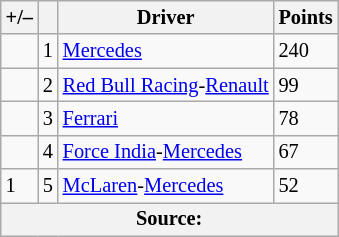<table class="wikitable" style="font-size: 85%;">
<tr>
<th scope="col">+/–</th>
<th scope="col"></th>
<th scope="col">Driver</th>
<th scope="col">Points</th>
</tr>
<tr>
<td></td>
<td align="center">1</td>
<td> <a href='#'>Mercedes</a></td>
<td>240</td>
</tr>
<tr>
<td></td>
<td align="center">2</td>
<td> <a href='#'>Red Bull Racing</a>-<a href='#'>Renault</a></td>
<td>99</td>
</tr>
<tr>
<td></td>
<td align="center">3</td>
<td> <a href='#'>Ferrari</a></td>
<td>78</td>
</tr>
<tr>
<td></td>
<td align="center">4</td>
<td> <a href='#'>Force India</a>-<a href='#'>Mercedes</a></td>
<td>67</td>
</tr>
<tr>
<td> 1</td>
<td align="center">5</td>
<td> <a href='#'>McLaren</a>-<a href='#'>Mercedes</a></td>
<td>52</td>
</tr>
<tr>
<th colspan=4>Source:</th>
</tr>
</table>
